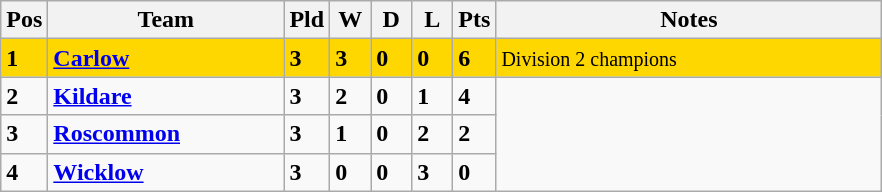<table class="wikitable" style="text-align: centre;">
<tr>
<th width=20>Pos</th>
<th width=150>Team</th>
<th width=20>Pld</th>
<th width=20>W</th>
<th width=20>D</th>
<th width=20>L</th>
<th width=20>Pts</th>
<th width=250>Notes</th>
</tr>
<tr style="background:gold;">
<td><strong>1</strong></td>
<td align=left><strong> <a href='#'>Carlow</a> </strong></td>
<td><strong>3</strong></td>
<td><strong>3</strong></td>
<td><strong>0</strong></td>
<td><strong>0</strong></td>
<td><strong>6</strong></td>
<td><small> Division 2 champions</small></td>
</tr>
<tr style>
<td><strong>2</strong></td>
<td align=left><strong> <a href='#'>Kildare</a> </strong></td>
<td><strong>3</strong></td>
<td><strong>2</strong></td>
<td><strong>0</strong></td>
<td><strong>1</strong></td>
<td><strong>4</strong></td>
</tr>
<tr>
<td><strong>3</strong></td>
<td align=left><strong> <a href='#'>Roscommon</a> </strong></td>
<td><strong>3</strong></td>
<td><strong>1</strong></td>
<td><strong>0</strong></td>
<td><strong>2</strong></td>
<td><strong>2</strong></td>
</tr>
<tr style>
<td><strong>4</strong></td>
<td align=left><strong> <a href='#'>Wicklow</a> </strong></td>
<td><strong>3</strong></td>
<td><strong>0</strong></td>
<td><strong>0</strong></td>
<td><strong>3</strong></td>
<td><strong>0</strong></td>
</tr>
</table>
